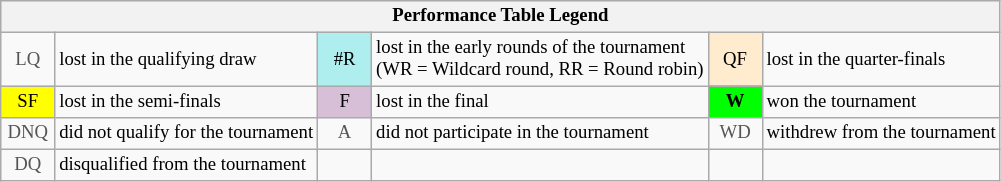<table class="wikitable" style="font-size:78%;">
<tr bgcolor="#efefef">
<th colspan="6">Performance Table Legend</th>
</tr>
<tr>
<td align="center" style="color:#555555;" width="30">LQ</td>
<td>lost in the qualifying draw</td>
<td align="center" style="background:#afeeee;">#R</td>
<td>lost in the early rounds of the tournament<br>(WR = Wildcard round, RR = Round robin)</td>
<td align="center" style="background:#ffebcd;">QF</td>
<td>lost in the quarter-finals</td>
</tr>
<tr>
<td align="center" style="background:yellow;">SF</td>
<td>lost in the semi-finals</td>
<td align="center" style="background:#D8BFD8;">F</td>
<td>lost in the final</td>
<td align="center" style="background:#00ff00;"><strong>W</strong></td>
<td>won the tournament</td>
</tr>
<tr>
<td align="center" style="color:#555555;" width="30">DNQ</td>
<td>did not qualify for the tournament</td>
<td align="center" style="color:#555555;" width="30">A</td>
<td>did not participate in the tournament</td>
<td align="center" style="color:#555555;" width="30">WD</td>
<td>withdrew from the tournament</td>
</tr>
<tr>
<td align="center" style="color:#555555;" width="30">DQ</td>
<td>disqualified from the tournament</td>
<td></td>
<td></td>
<td></td>
<td></td>
</tr>
</table>
